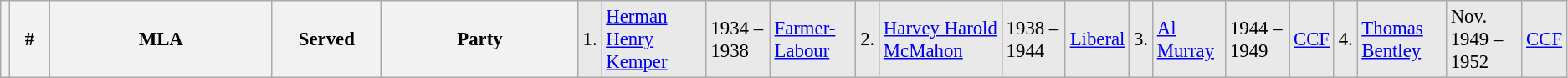<table class="wikitable" style="font-size: 95%; clear:both">
<tr style="background-color:#E9E9E9">
<th></th>
<th style="width: 25px">#</th>
<th style="width: 170px">MLA</th>
<th style="width: 80px">Served</th>
<th style="width: 150px">Party<br></th>
<td>1.</td>
<td><a href='#'>Herman Henry Kemper</a></td>
<td>1934 – 1938</td>
<td><a href='#'>Farmer-Labour</a><br></td>
<td>2.</td>
<td><a href='#'>Harvey Harold McMahon</a></td>
<td>1938 – 1944</td>
<td><a href='#'>Liberal</a><br></td>
<td>3.</td>
<td><a href='#'>Al Murray</a></td>
<td>1944 – 1949</td>
<td><a href='#'>CCF</a><br></td>
<td>4.</td>
<td><a href='#'>Thomas Bentley</a></td>
<td>Nov. 1949 – 1952</td>
<td><a href='#'>CCF</a></td>
</tr>
</table>
